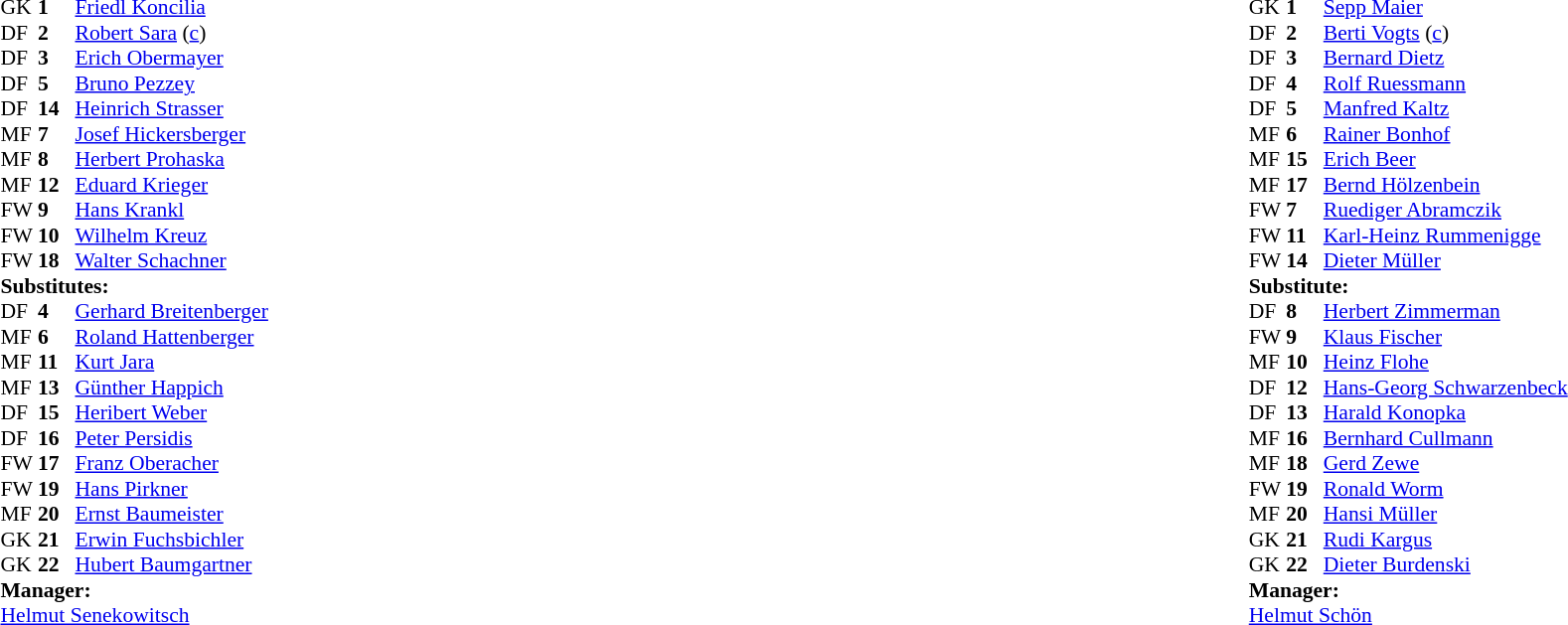<table width="100%">
<tr>
<td valign="top" width="50%"><br><table style="font-size: 90%" cellspacing="0" cellpadding="0">
<tr>
<th width="25"></th>
<th width="25"></th>
</tr>
<tr>
<td>GK</td>
<td><strong>1</strong></td>
<td><a href='#'>Friedl Koncilia</a></td>
</tr>
<tr>
<td>DF</td>
<td><strong>2</strong></td>
<td><a href='#'>Robert Sara</a> (<a href='#'>c</a>)</td>
<td></td>
</tr>
<tr>
<td>DF</td>
<td><strong>3</strong></td>
<td><a href='#'>Erich Obermayer</a></td>
</tr>
<tr>
<td>DF</td>
<td><strong>5</strong></td>
<td><a href='#'>Bruno Pezzey</a></td>
</tr>
<tr>
<td>DF</td>
<td><strong>14</strong></td>
<td><a href='#'>Heinrich Strasser</a></td>
</tr>
<tr>
<td>MF</td>
<td><strong>7</strong></td>
<td><a href='#'>Josef Hickersberger</a></td>
</tr>
<tr>
<td>MF</td>
<td><strong>8</strong></td>
<td><a href='#'>Herbert Prohaska</a></td>
<td></td>
</tr>
<tr>
<td>MF</td>
<td><strong>12</strong></td>
<td><a href='#'>Eduard Krieger</a></td>
</tr>
<tr>
<td>FW</td>
<td><strong>9</strong></td>
<td><a href='#'>Hans Krankl</a></td>
</tr>
<tr>
<td>FW</td>
<td><strong>10</strong></td>
<td><a href='#'>Wilhelm Kreuz</a></td>
</tr>
<tr>
<td>FW</td>
<td><strong>18</strong></td>
<td><a href='#'>Walter Schachner</a></td>
<td></td>
<td></td>
</tr>
<tr>
<td colspan=3><strong>Substitutes:</strong></td>
</tr>
<tr>
<td>DF</td>
<td><strong>4</strong></td>
<td><a href='#'>Gerhard Breitenberger</a></td>
</tr>
<tr>
<td>MF</td>
<td><strong>6</strong></td>
<td><a href='#'>Roland Hattenberger</a></td>
</tr>
<tr>
<td>MF</td>
<td><strong>11</strong></td>
<td><a href='#'>Kurt Jara</a></td>
</tr>
<tr>
<td>MF</td>
<td><strong>13</strong></td>
<td><a href='#'>Günther Happich</a></td>
</tr>
<tr>
<td>DF</td>
<td><strong>15</strong></td>
<td><a href='#'>Heribert Weber</a></td>
</tr>
<tr>
<td>DF</td>
<td><strong>16</strong></td>
<td><a href='#'>Peter Persidis</a></td>
</tr>
<tr>
<td>FW</td>
<td><strong>17</strong></td>
<td><a href='#'>Franz Oberacher</a></td>
<td></td>
<td></td>
</tr>
<tr>
<td>FW</td>
<td><strong>19</strong></td>
<td><a href='#'>Hans Pirkner</a></td>
</tr>
<tr>
<td>MF</td>
<td><strong>20</strong></td>
<td><a href='#'>Ernst Baumeister</a></td>
</tr>
<tr>
<td>GK</td>
<td><strong>21</strong></td>
<td><a href='#'>Erwin Fuchsbichler</a></td>
</tr>
<tr>
<td>GK</td>
<td><strong>22</strong></td>
<td><a href='#'>Hubert Baumgartner</a></td>
</tr>
<tr>
<td colspan=4><strong>Manager:</strong></td>
</tr>
<tr>
<td colspan="4"> <a href='#'>Helmut Senekowitsch</a></td>
</tr>
</table>
</td>
<td valign="top" width="50%"><br><table style="font-size: 90%" cellspacing="0" cellpadding="0" align="center">
<tr>
<th width="25"></th>
<th width="25"></th>
</tr>
<tr>
<td>GK</td>
<td><strong>1</strong></td>
<td><a href='#'>Sepp Maier</a></td>
</tr>
<tr>
<td>DF</td>
<td><strong>2</strong></td>
<td><a href='#'>Berti Vogts</a> (<a href='#'>c</a>)</td>
</tr>
<tr>
<td>DF</td>
<td><strong>3</strong></td>
<td><a href='#'>Bernard Dietz</a></td>
</tr>
<tr>
<td>DF</td>
<td><strong>4</strong></td>
<td><a href='#'>Rolf Ruessmann</a></td>
</tr>
<tr>
<td>DF</td>
<td><strong>5</strong></td>
<td><a href='#'>Manfred Kaltz</a></td>
</tr>
<tr>
<td>MF</td>
<td><strong>6</strong></td>
<td><a href='#'>Rainer Bonhof</a></td>
</tr>
<tr>
<td>MF</td>
<td><strong>15</strong></td>
<td><a href='#'>Erich Beer</a></td>
<td></td>
<td></td>
</tr>
<tr>
<td>MF</td>
<td><strong>17</strong></td>
<td><a href='#'>Bernd Hölzenbein</a></td>
</tr>
<tr>
<td>FW</td>
<td><strong>7</strong></td>
<td><a href='#'>Ruediger Abramczik</a></td>
<td></td>
</tr>
<tr>
<td>FW</td>
<td><strong>11</strong></td>
<td><a href='#'>Karl-Heinz Rummenigge</a></td>
</tr>
<tr>
<td>FW</td>
<td><strong>14</strong></td>
<td><a href='#'>Dieter Müller</a></td>
<td></td>
<td></td>
</tr>
<tr>
<td colspan=4><strong>Substitute:</strong></td>
</tr>
<tr>
<td>DF</td>
<td><strong>8</strong></td>
<td><a href='#'>Herbert Zimmerman</a></td>
</tr>
<tr>
<td>FW</td>
<td><strong>9</strong></td>
<td><a href='#'>Klaus Fischer</a></td>
<td></td>
<td></td>
</tr>
<tr>
<td>MF</td>
<td><strong>10</strong></td>
<td><a href='#'>Heinz Flohe</a></td>
</tr>
<tr>
<td>DF</td>
<td><strong>12</strong></td>
<td><a href='#'>Hans-Georg Schwarzenbeck</a></td>
</tr>
<tr>
<td>DF</td>
<td><strong>13</strong></td>
<td><a href='#'>Harald Konopka</a></td>
</tr>
<tr>
<td>MF</td>
<td><strong>16</strong></td>
<td><a href='#'>Bernhard Cullmann</a></td>
</tr>
<tr>
<td>MF</td>
<td><strong>18</strong></td>
<td><a href='#'>Gerd Zewe</a></td>
</tr>
<tr>
<td>FW</td>
<td><strong>19</strong></td>
<td><a href='#'>Ronald Worm</a></td>
</tr>
<tr>
<td>MF</td>
<td><strong>20</strong></td>
<td><a href='#'>Hansi Müller</a></td>
<td></td>
<td></td>
</tr>
<tr>
<td>GK</td>
<td><strong>21</strong></td>
<td><a href='#'>Rudi Kargus</a></td>
</tr>
<tr>
<td>GK</td>
<td><strong>22</strong></td>
<td><a href='#'>Dieter Burdenski</a></td>
</tr>
<tr>
<td colspan=4><strong>Manager:</strong></td>
</tr>
<tr>
<td colspan="4"><a href='#'>Helmut Schön</a></td>
</tr>
</table>
</td>
</tr>
</table>
